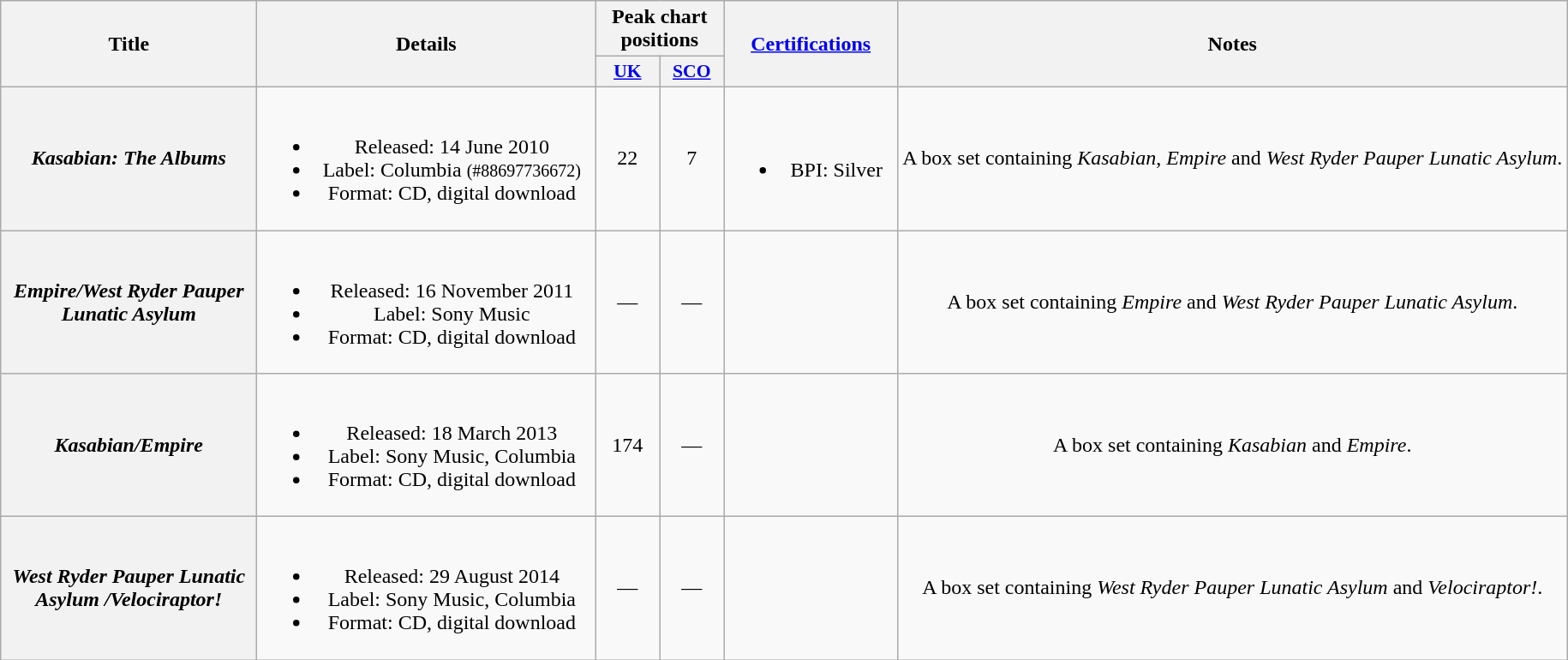<table class="wikitable plainrowheaders" style="text-align:center;">
<tr>
<th scope="col" rowspan="2" style="width:12em;">Title</th>
<th scope="col" rowspan="2" style="width:16em;">Details</th>
<th scope="col" colspan="2">Peak chart positions</th>
<th scope="col" rowspan="2" style="width:8em;"><a href='#'>Certifications</a></th>
<th scope="col" rowspan="2">Notes</th>
</tr>
<tr>
<th scope="col" style="width:3em; font-size:90%;"><a href='#'>UK</a><br></th>
<th scope="col" style="width:3em; font-size:90%;"><a href='#'>SCO</a><br></th>
</tr>
<tr>
<th scope="row"><em>Kasabian: The Albums</em></th>
<td><br><ul><li>Released: 14 June 2010</li><li>Label: Columbia <small>(#88697736672)</small></li><li>Format: CD, digital download</li></ul></td>
<td>22</td>
<td>7</td>
<td><br><ul><li>BPI: Silver</li></ul></td>
<td>A box set containing <em>Kasabian</em>, <em>Empire</em> and <em>West Ryder Pauper Lunatic Asylum</em>.</td>
</tr>
<tr>
<th scope="row"><em>Empire/West Ryder Pauper Lunatic Asylum</em></th>
<td><br><ul><li>Released: 16 November 2011</li><li>Label: Sony Music</li><li>Format: CD, digital download</li></ul></td>
<td>—</td>
<td>—</td>
<td></td>
<td>A box set containing <em>Empire</em> and <em>West Ryder Pauper Lunatic Asylum</em>.</td>
</tr>
<tr>
<th scope="row"><em>Kasabian/Empire</em></th>
<td><br><ul><li>Released: 18 March 2013</li><li>Label: Sony Music, Columbia</li><li>Format: CD, digital download</li></ul></td>
<td>174</td>
<td>—</td>
<td></td>
<td>A box set containing <em>Kasabian</em> and <em>Empire</em>.</td>
</tr>
<tr>
<th scope="row"><em>West Ryder Pauper Lunatic Asylum /Velociraptor!</em></th>
<td><br><ul><li>Released: 29 August 2014</li><li>Label: Sony Music, Columbia</li><li>Format: CD, digital download</li></ul></td>
<td>—</td>
<td>—</td>
<td></td>
<td>A box set containing <em>West Ryder Pauper Lunatic Asylum</em> and <em>Velociraptor!</em>.</td>
</tr>
</table>
